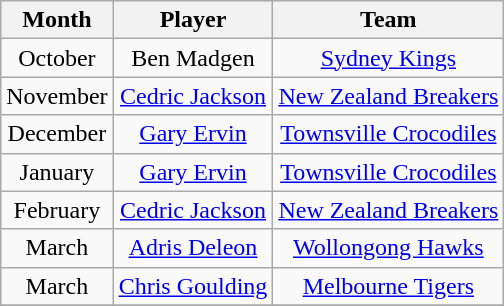<table class="wikitable" style="text-align:center">
<tr>
<th>Month</th>
<th>Player</th>
<th>Team</th>
</tr>
<tr>
<td>October</td>
<td>Ben Madgen</td>
<td><a href='#'>Sydney Kings</a></td>
</tr>
<tr>
<td>November</td>
<td><a href='#'>Cedric Jackson</a></td>
<td><a href='#'>New Zealand Breakers</a></td>
</tr>
<tr>
<td>December</td>
<td><a href='#'>Gary Ervin</a></td>
<td><a href='#'>Townsville Crocodiles</a></td>
</tr>
<tr>
<td>January</td>
<td><a href='#'>Gary Ervin</a></td>
<td><a href='#'>Townsville Crocodiles</a></td>
</tr>
<tr>
<td>February</td>
<td><a href='#'>Cedric Jackson</a></td>
<td><a href='#'>New Zealand Breakers</a></td>
</tr>
<tr>
<td>March</td>
<td><a href='#'>Adris Deleon</a></td>
<td><a href='#'>Wollongong Hawks</a></td>
</tr>
<tr>
<td>March</td>
<td><a href='#'>Chris Goulding</a></td>
<td><a href='#'>Melbourne Tigers</a></td>
</tr>
<tr>
</tr>
</table>
